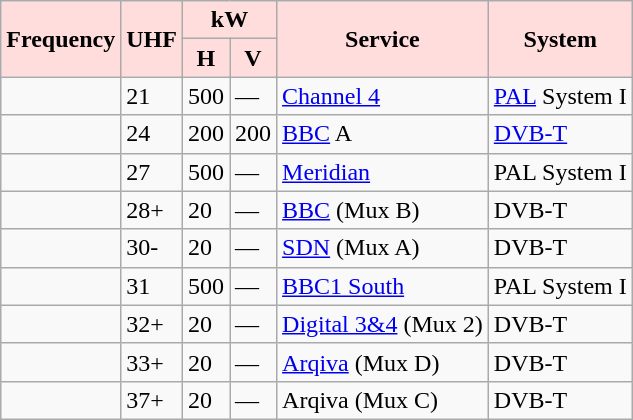<table class="wikitable sortable">
<tr>
<th style="background: #ffdddd; color: black; vertical-align: middle; text-align: center; " class="table-no2" rowspan=2>Frequency</th>
<th style="background: #ffdddd; color: black; vertical-align: middle; text-align: center; " class="table-no2" rowspan=2>UHF</th>
<th style="background: #ffdddd; color: black; vertical-align: middle; text-align: center; " class="table-no2" colspan=2>kW</th>
<th style="background: #ffdddd; color: black; vertical-align: middle; text-align: center; " class="table-no2" rowspan=2>Service</th>
<th style="background: #ffdddd; color: black; vertical-align: middle; text-align: center; " class="table-no2" rowspan=2>System</th>
</tr>
<tr>
<th style="background: #ffdddd; color: black; vertical-align: middle; text-align: center; " class="table-no2">H</th>
<th style="background: #ffdddd; color: black; vertical-align: middle; text-align: center; " class="table-no2">V</th>
</tr>
<tr>
<td></td>
<td>21</td>
<td>500</td>
<td>—</td>
<td><a href='#'>Channel 4</a></td>
<td><a href='#'>PAL</a> System I</td>
</tr>
<tr>
<td></td>
<td>24</td>
<td>200</td>
<td>200</td>
<td><a href='#'>BBC</a> A</td>
<td><a href='#'>DVB-T</a></td>
</tr>
<tr>
<td></td>
<td>27</td>
<td>500</td>
<td>—</td>
<td><a href='#'>Meridian</a></td>
<td>PAL System I</td>
</tr>
<tr>
<td></td>
<td>28+</td>
<td>20</td>
<td>—</td>
<td><a href='#'>BBC</a> (Mux B)</td>
<td>DVB-T</td>
</tr>
<tr>
<td></td>
<td>30-</td>
<td>20</td>
<td>—</td>
<td><a href='#'>SDN</a> (Mux A)</td>
<td>DVB-T</td>
</tr>
<tr>
<td></td>
<td>31</td>
<td>500</td>
<td>—</td>
<td><a href='#'>BBC1 South</a></td>
<td>PAL System I</td>
</tr>
<tr>
<td></td>
<td>32+</td>
<td>20</td>
<td>—</td>
<td><a href='#'>Digital 3&4</a> (Mux 2)</td>
<td>DVB-T</td>
</tr>
<tr>
<td></td>
<td>33+</td>
<td>20</td>
<td>—</td>
<td><a href='#'>Arqiva</a> (Mux D)</td>
<td>DVB-T</td>
</tr>
<tr>
<td></td>
<td>37+</td>
<td>20</td>
<td>—</td>
<td>Arqiva (Mux C)</td>
<td>DVB-T</td>
</tr>
</table>
